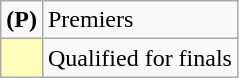<table class=wikitable>
<tr>
<td><strong>(P)</strong></td>
<td>Premiers</td>
</tr>
<tr>
<td bgcolor=FFFFBB></td>
<td>Qualified for finals</td>
</tr>
</table>
